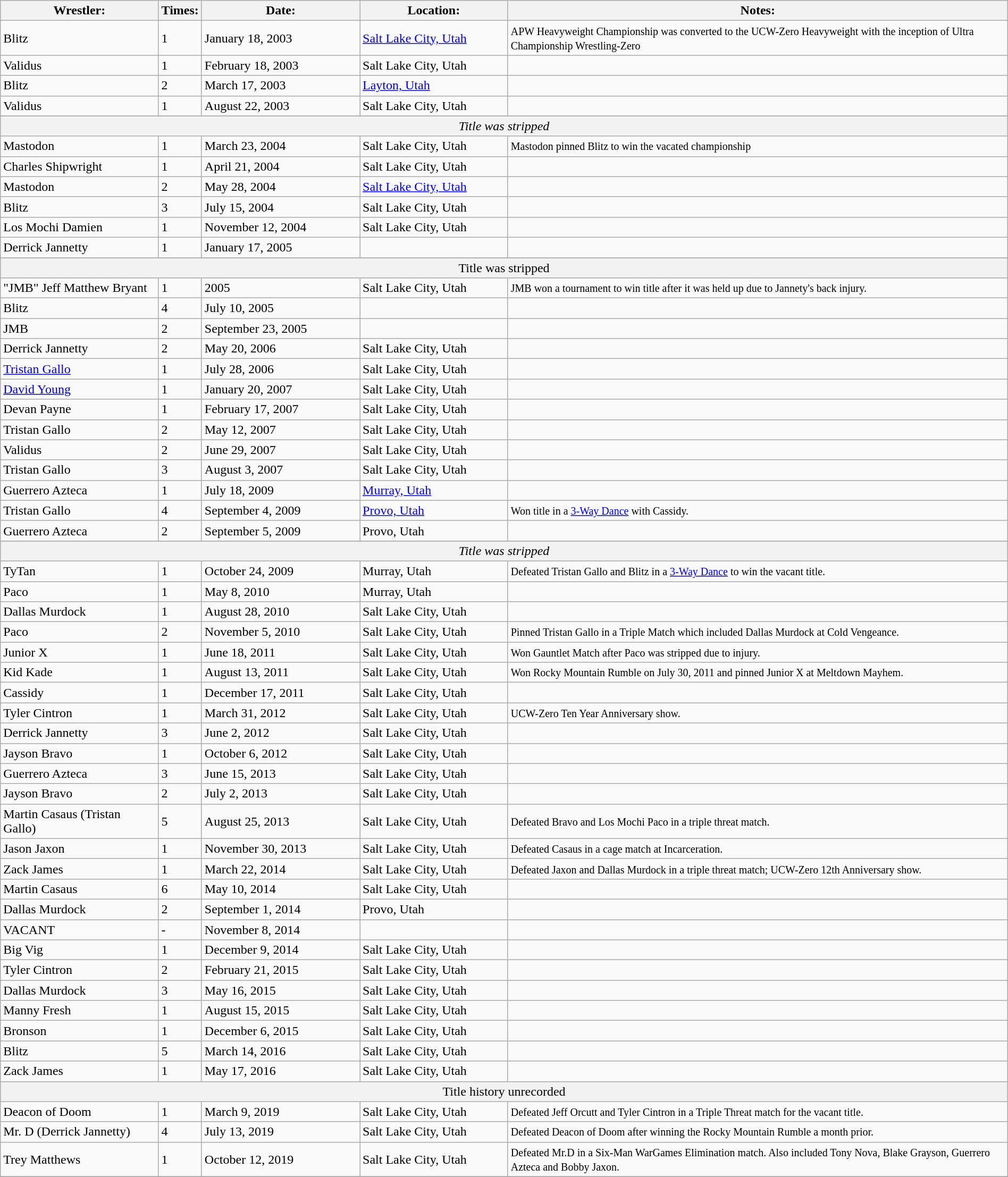<table class="wikitable" width=100%>
<tr>
<th width=16%>Wrestler:</th>
<th width=1%>Times:</th>
<th width=16%>Date:</th>
<th width=15%>Location:</th>
<th width=51%>Notes:</th>
</tr>
<tr>
<td>Blitz</td>
<td>1</td>
<td>January 18, 2003</td>
<td><a href='#'>Salt Lake City, Utah</a></td>
<td><small>APW Heavyweight Championship was converted to the UCW-Zero Heavyweight with the inception of Ultra Championship Wrestling-Zero</small> </td>
</tr>
<tr>
<td>Validus</td>
<td>1</td>
<td>February 18, 2003</td>
<td>Salt Lake City, Utah</td>
<td></td>
</tr>
<tr>
<td>Blitz</td>
<td>2</td>
<td>March 17, 2003</td>
<td><a href='#'>Layton, Utah</a></td>
<td></td>
</tr>
<tr>
<td>Validus</td>
<td>1</td>
<td>August 22, 2003</td>
<td>Salt Lake City, Utah</td>
<td></td>
</tr>
<tr>
</tr>
<tr style="background: #f2f2f2;">
<td colspan="5" align=center><em>Title was stripped<strong></td>
</tr>
<tr>
<td>Mastodon</td>
<td>1</td>
<td>March 23, 2004</td>
<td>Salt Lake City, Utah</td>
<td><small>Mastodon pinned Blitz to win the vacated championship</small> </td>
</tr>
<tr>
<td>Charles Shipwright</td>
<td>1</td>
<td>April 21, 2004</td>
<td>Salt Lake City, Utah</td>
<td></td>
</tr>
<tr>
<td>Mastodon</td>
<td>2</td>
<td>May 28, 2004</td>
<td><a href='#'>Salt Lake City, Utah</a></td>
<td></td>
</tr>
<tr>
<td>Blitz</td>
<td>3</td>
<td>July 15, 2004</td>
<td>Salt Lake City, Utah</td>
<td></td>
</tr>
<tr>
<td>Los Mochi Damien</td>
<td>1</td>
<td>November 12, 2004</td>
<td>Salt Lake City, Utah</td>
<td></td>
</tr>
<tr>
<td>Derrick Jannetty</td>
<td>1</td>
<td>January 17, 2005</td>
<td></td>
<td></td>
</tr>
<tr>
</tr>
<tr style="background: #f2f2f2;">
<td colspan="5" align=center></em>Title was stripped</strong></td>
</tr>
<tr>
<td>"JMB" Jeff Matthew Bryant</td>
<td>1</td>
<td>2005</td>
<td>Salt Lake City, Utah</td>
<td><small>JMB won a tournament to win title after it was held up due to Jannety's back injury.</small></td>
</tr>
<tr>
<td>Blitz</td>
<td>4</td>
<td>July 10, 2005</td>
<td></td>
<td></td>
</tr>
<tr>
<td>JMB</td>
<td>2</td>
<td>September 23, 2005</td>
<td></td>
<td></td>
</tr>
<tr>
<td>Derrick Jannetty</td>
<td>2</td>
<td>May 20, 2006</td>
<td>Salt Lake City, Utah</td>
<td></td>
</tr>
<tr>
<td><a href='#'>Tristan Gallo</a></td>
<td>1</td>
<td>July 28, 2006</td>
<td>Salt Lake City, Utah</td>
<td></td>
</tr>
<tr>
<td><a href='#'>David Young</a></td>
<td>1</td>
<td>January 20, 2007</td>
<td>Salt Lake City, Utah</td>
<td></td>
</tr>
<tr>
<td>Devan Payne</td>
<td>1</td>
<td>February 17, 2007</td>
<td>Salt Lake City, Utah</td>
<td></td>
</tr>
<tr>
<td>Tristan Gallo</td>
<td>2</td>
<td>May 12, 2007</td>
<td>Salt Lake City, Utah</td>
<td></td>
</tr>
<tr>
<td>Validus</td>
<td>2</td>
<td>June 29, 2007</td>
<td>Salt Lake City, Utah</td>
<td></td>
</tr>
<tr>
<td>Tristan Gallo</td>
<td>3</td>
<td>August 3, 2007</td>
<td>Salt Lake City, Utah</td>
<td></td>
</tr>
<tr>
<td>Guerrero Azteca</td>
<td>1</td>
<td>July 18, 2009</td>
<td><a href='#'>Murray, Utah</a></td>
<td></td>
</tr>
<tr>
<td>Tristan Gallo</td>
<td>4</td>
<td>September 4, 2009</td>
<td><a href='#'>Provo, Utah</a></td>
<td><small>Won title in a <a href='#'>3-Way Dance</a> with Cassidy.</small></td>
</tr>
<tr>
<td>Guerrero Azteca</td>
<td>2</td>
<td>September 5, 2009</td>
<td>Provo, Utah</td>
<td></td>
</tr>
<tr>
</tr>
<tr style="background: #f2f2f2;">
<td colspan="5" align=center><em>Title was stripped<strong></td>
</tr>
<tr>
<td>TyTan</td>
<td>1</td>
<td>October 24, 2009</td>
<td>Murray, Utah</td>
<td><small>Defeated Tristan Gallo and Blitz in a <a href='#'>3-Way Dance</a> to win the vacant title.</small></td>
</tr>
<tr>
<td>Paco</td>
<td>1</td>
<td>May 8, 2010</td>
<td>Murray, Utah</td>
<td></td>
</tr>
<tr>
<td>Dallas Murdock</td>
<td>1</td>
<td>August 28, 2010</td>
<td>Salt Lake City, Utah</td>
<td></td>
</tr>
<tr>
<td>Paco</td>
<td>2</td>
<td>November 5, 2010</td>
<td>Salt Lake City, Utah</td>
<td><small>Pinned Tristan Gallo in a Triple Match which included Dallas Murdock at Cold Vengeance.</small> </td>
</tr>
<tr>
<td>Junior X</td>
<td>1</td>
<td>June 18, 2011</td>
<td>Salt Lake City, Utah</td>
<td><small>Won Gauntlet Match after Paco was stripped due to injury.</small></td>
</tr>
<tr>
<td>Kid Kade</td>
<td>1</td>
<td>August 13, 2011</td>
<td>Salt Lake City, Utah</td>
<td><small>Won Rocky Mountain Rumble on July 30, 2011 and pinned Junior X at Meltdown Mayhem.</small></td>
</tr>
<tr>
<td>Cassidy</td>
<td>1</td>
<td>December 17, 2011</td>
<td>Salt Lake City, Utah</td>
<td></td>
</tr>
<tr>
<td>Tyler Cintron</td>
<td>1</td>
<td>March 31, 2012</td>
<td>Salt Lake City, Utah</td>
<td><small>UCW-Zero Ten Year Anniversary show.</small></td>
</tr>
<tr>
<td>Derrick Jannetty</td>
<td>3</td>
<td>June 2, 2012</td>
<td>Salt Lake City, Utah</td>
<td></td>
</tr>
<tr>
<td>Jayson Bravo</td>
<td>1</td>
<td>October 6, 2012</td>
<td>Salt Lake City, Utah</td>
<td></td>
</tr>
<tr>
<td>Guerrero Azteca</td>
<td>3</td>
<td>June 15, 2013</td>
<td>Salt Lake City, Utah</td>
<td></td>
</tr>
<tr>
<td>Jayson Bravo</td>
<td>2</td>
<td>July 2, 2013</td>
<td>Salt Lake City, Utah</td>
<td></td>
</tr>
<tr>
<td>Martin Casaus (Tristan Gallo)</td>
<td>5</td>
<td>August 25, 2013</td>
<td>Salt Lake City, Utah</td>
<td><small>Defeated Bravo and Los Mochi Paco in a triple threat match.</small></td>
</tr>
<tr>
<td>Jason Jaxon</td>
<td>1</td>
<td>November 30, 2013</td>
<td>Salt Lake City, Utah</td>
<td><small>Defeated Casaus in a cage match at Incarceration.</small></td>
</tr>
<tr>
<td>Zack James</td>
<td>1</td>
<td>March 22, 2014</td>
<td>Salt Lake City, Utah</td>
<td><small>Defeated Jaxon and Dallas Murdock in a triple threat match; UCW-Zero 12th Anniversary show.</small></td>
</tr>
<tr>
<td>Martin Casaus</td>
<td>6</td>
<td>May 10, 2014</td>
<td>Salt Lake City, Utah</td>
<td></td>
</tr>
<tr>
<td>Dallas Murdock</td>
<td>2</td>
<td>September 1, 2014</td>
<td>Provo, Utah</td>
<td></td>
</tr>
<tr>
<td>VACANT</td>
<td>-</td>
<td>November 8, 2014</td>
<td></td>
<td></td>
</tr>
<tr>
<td>Big Vig</td>
<td>1</td>
<td>December 9, 2014</td>
<td>Salt Lake City, Utah</td>
<td></td>
</tr>
<tr>
<td>Tyler Cintron</td>
<td>2</td>
<td>February 21, 2015</td>
<td>Salt Lake City, Utah</td>
<td></td>
</tr>
<tr>
<td>Dallas Murdock</td>
<td>3</td>
<td>May 16, 2015</td>
<td>Salt Lake City, Utah</td>
<td></td>
</tr>
<tr>
<td>Manny Fresh</td>
<td>1</td>
<td>August 15, 2015</td>
<td>Salt Lake City, Utah</td>
<td></td>
</tr>
<tr>
<td>Bronson</td>
<td>1</td>
<td>December 6, 2015</td>
<td>Salt Lake City, Utah</td>
<td></td>
</tr>
<tr>
<td>Blitz</td>
<td>5</td>
<td>March 14, 2016</td>
<td>Salt Lake City, Utah</td>
<td></td>
</tr>
<tr>
<td>Zack James</td>
<td>1</td>
<td>May 17, 2016</td>
<td>Salt Lake City, Utah</td>
<td></td>
</tr>
<tr style="background: #f2f2f2;">
<td colspan="5" align=center></em>Title history unrecorded<em></td>
</tr>
<tr>
<td>Deacon of Doom</td>
<td>1</td>
<td>March 9, 2019</td>
<td>Salt Lake City, Utah</td>
<td><small>Defeated Jeff Orcutt and Tyler Cintron in a Triple Threat match for the vacant title.</small></td>
</tr>
<tr>
<td>Mr. D (Derrick Jannetty)</td>
<td>4</td>
<td>July 13, 2019</td>
<td>Salt Lake City, Utah</td>
<td><small>Defeated Deacon of Doom after winning the Rocky Mountain Rumble a month prior.</small></td>
</tr>
<tr>
<td>Trey Matthews</td>
<td>1</td>
<td>October 12, 2019</td>
<td>Salt Lake City, Utah</td>
<td><small>Defeated Mr.D in a Six-Man WarGames Elimination match. Also included Tony Nova, Blake Grayson, Guerrero Azteca and Bobby Jaxon.</small></td>
</tr>
<tr>
</tr>
</table>
